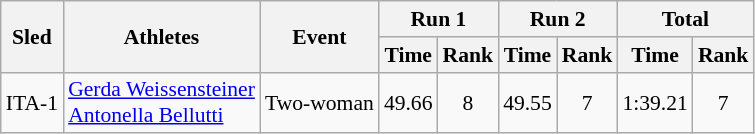<table class="wikitable" border="1" style="font-size:90%">
<tr>
<th rowspan="2">Sled</th>
<th rowspan="2">Athletes</th>
<th rowspan="2">Event</th>
<th colspan="2">Run 1</th>
<th colspan="2">Run 2</th>
<th colspan="2">Total</th>
</tr>
<tr>
<th>Time</th>
<th>Rank</th>
<th>Time</th>
<th>Rank</th>
<th>Time</th>
<th>Rank</th>
</tr>
<tr>
<td align="center">ITA-1</td>
<td><a href='#'>Gerda Weissensteiner</a><br><a href='#'>Antonella Bellutti</a></td>
<td>Two-woman</td>
<td align="center">49.66</td>
<td align="center">8</td>
<td align="center">49.55</td>
<td align="center">7</td>
<td align="center">1:39.21</td>
<td align="center">7</td>
</tr>
</table>
